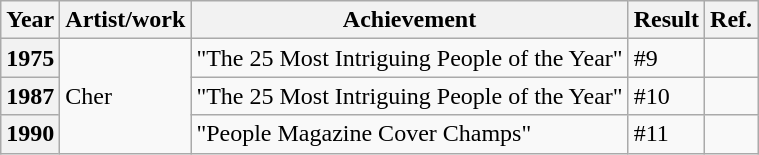<table class="wikitable">
<tr>
<th scope="col">Year</th>
<th scope="col">Artist/work</th>
<th scope="col">Achievement</th>
<th scope="col">Result</th>
<th scope="col">Ref.</th>
</tr>
<tr>
<th scope="row">1975</th>
<td rowspan="3">Cher</td>
<td>"The 25 Most Intriguing People of the Year"</td>
<td>#9</td>
<td style="text-align:center;"></td>
</tr>
<tr>
<th scope="row">1987</th>
<td>"The 25 Most Intriguing People of the Year"</td>
<td>#10</td>
<td style="text-align:center;"></td>
</tr>
<tr>
<th scope="row">1990</th>
<td>"People Magazine Cover Champs"</td>
<td>#11</td>
<td style="text-align:center;"></td>
</tr>
</table>
